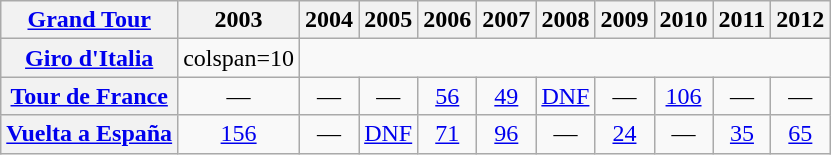<table class="wikitable plainrowheaders">
<tr>
<th scope="col"><a href='#'>Grand Tour</a></th>
<th scope="col">2003</th>
<th scope="col">2004</th>
<th scope="col">2005</th>
<th scope="col">2006</th>
<th scope="col">2007</th>
<th scope="col">2008</th>
<th scope="col">2009</th>
<th scope="col">2010</th>
<th scope="col">2011</th>
<th scope="col">2012</th>
</tr>
<tr style="text-align:center;">
<th scope="row"> <a href='#'>Giro d'Italia</a></th>
<td>colspan=10 </td>
</tr>
<tr style="text-align:center;">
<th scope="row"> <a href='#'>Tour de France</a></th>
<td>—</td>
<td>—</td>
<td>—</td>
<td><a href='#'>56</a></td>
<td><a href='#'>49</a></td>
<td><a href='#'>DNF</a></td>
<td>—</td>
<td><a href='#'>106</a></td>
<td>—</td>
<td>—</td>
</tr>
<tr style="text-align:center;">
<th scope="row"> <a href='#'>Vuelta a España</a></th>
<td><a href='#'>156</a></td>
<td>—</td>
<td><a href='#'>DNF</a></td>
<td><a href='#'>71</a></td>
<td><a href='#'>96</a></td>
<td>—</td>
<td><a href='#'>24</a></td>
<td>—</td>
<td><a href='#'>35</a></td>
<td><a href='#'>65</a></td>
</tr>
</table>
